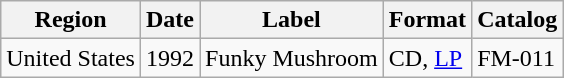<table class="wikitable">
<tr>
<th>Region</th>
<th>Date</th>
<th>Label</th>
<th>Format</th>
<th>Catalog</th>
</tr>
<tr>
<td>United States</td>
<td>1992</td>
<td>Funky Mushroom</td>
<td>CD, <a href='#'>LP</a></td>
<td>FM-011</td>
</tr>
</table>
